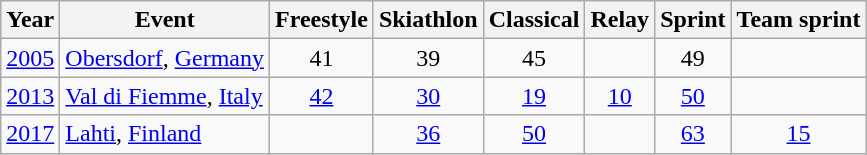<table class="wikitable sortable" style="text-align:center;">
<tr>
<th>Year</th>
<th>Event</th>
<th>Freestyle</th>
<th>Skiathlon</th>
<th>Classical</th>
<th>Relay</th>
<th>Sprint</th>
<th>Team sprint</th>
</tr>
<tr>
<td><a href='#'>2005</a></td>
<td style="text-align:left;"> <a href='#'>Obersdorf</a>, <a href='#'>Germany</a></td>
<td>41</td>
<td>39</td>
<td>45</td>
<td></td>
<td>49</td>
<td></td>
</tr>
<tr>
<td><a href='#'>2013</a></td>
<td style="text-align:left;"> <a href='#'>Val di Fiemme</a>, <a href='#'>Italy</a></td>
<td><a href='#'>42</a></td>
<td><a href='#'>30</a></td>
<td><a href='#'>19</a></td>
<td><a href='#'>10</a></td>
<td><a href='#'>50</a></td>
<td></td>
</tr>
<tr>
<td><a href='#'>2017</a></td>
<td style="text-align:left;"> <a href='#'>Lahti</a>, <a href='#'>Finland</a></td>
<td></td>
<td><a href='#'>36</a></td>
<td><a href='#'>50</a></td>
<td></td>
<td><a href='#'>63</a></td>
<td><a href='#'>15</a></td>
</tr>
</table>
